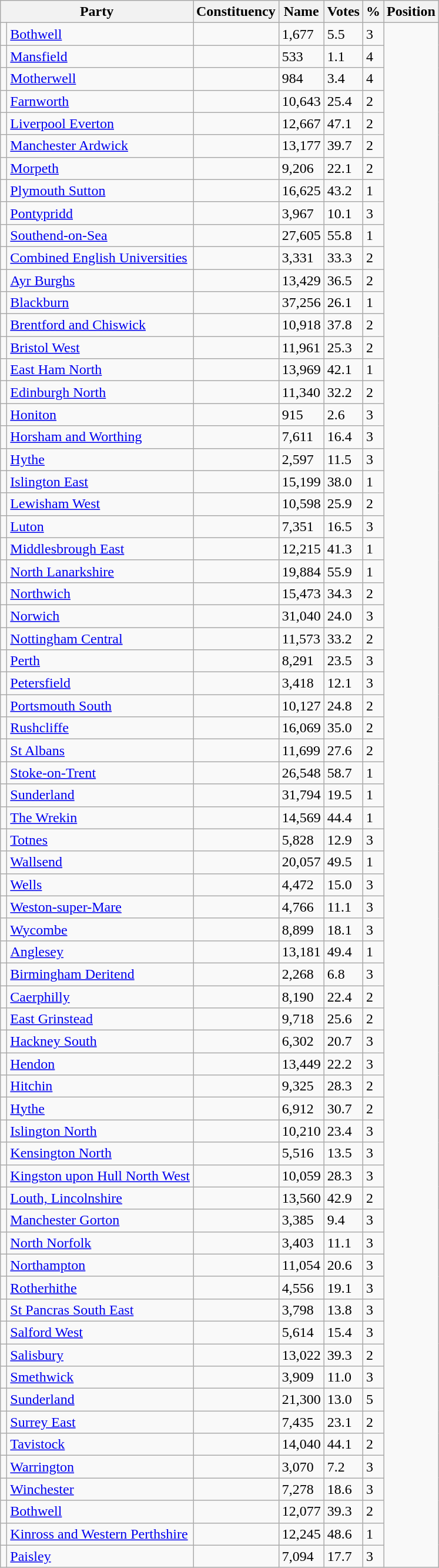<table class="wikitable sortable">
<tr>
<th colspan=2>Party</th>
<th>Constituency</th>
<th>Name</th>
<th>Votes</th>
<th>%</th>
<th>Position</th>
</tr>
<tr>
<td></td>
<td><a href='#'>Bothwell</a></td>
<td></td>
<td>1,677</td>
<td>5.5</td>
<td>3</td>
</tr>
<tr>
<td></td>
<td><a href='#'>Mansfield</a></td>
<td></td>
<td>533</td>
<td>1.1</td>
<td>4</td>
</tr>
<tr>
<td></td>
<td><a href='#'>Motherwell</a></td>
<td></td>
<td>984</td>
<td>3.4</td>
<td>4</td>
</tr>
<tr>
<td></td>
<td><a href='#'>Farnworth</a></td>
<td></td>
<td>10,643</td>
<td>25.4</td>
<td>2</td>
</tr>
<tr>
<td></td>
<td><a href='#'>Liverpool Everton</a></td>
<td></td>
<td>12,667</td>
<td>47.1</td>
<td>2</td>
</tr>
<tr>
<td></td>
<td><a href='#'>Manchester Ardwick</a></td>
<td></td>
<td>13,177</td>
<td>39.7</td>
<td>2</td>
</tr>
<tr>
<td></td>
<td><a href='#'>Morpeth</a></td>
<td></td>
<td>9,206</td>
<td>22.1</td>
<td>2</td>
</tr>
<tr>
<td></td>
<td><a href='#'>Plymouth Sutton</a></td>
<td></td>
<td>16,625</td>
<td>43.2</td>
<td>1</td>
</tr>
<tr>
<td></td>
<td><a href='#'>Pontypridd</a></td>
<td></td>
<td>3,967</td>
<td>10.1</td>
<td>3</td>
</tr>
<tr>
<td></td>
<td><a href='#'>Southend-on-Sea</a></td>
<td></td>
<td>27,605</td>
<td>55.8</td>
<td>1</td>
</tr>
<tr>
<td></td>
<td><a href='#'>Combined English Universities</a></td>
<td></td>
<td>3,331</td>
<td>33.3</td>
<td>2</td>
</tr>
<tr>
<td></td>
<td><a href='#'>Ayr Burghs</a></td>
<td></td>
<td>13,429</td>
<td>36.5</td>
<td>2</td>
</tr>
<tr>
<td></td>
<td><a href='#'>Blackburn</a></td>
<td></td>
<td>37,256</td>
<td>26.1</td>
<td>1</td>
</tr>
<tr>
<td></td>
<td><a href='#'>Brentford and Chiswick</a></td>
<td></td>
<td>10,918</td>
<td>37.8</td>
<td>2</td>
</tr>
<tr>
<td></td>
<td><a href='#'>Bristol West</a></td>
<td></td>
<td>11,961</td>
<td>25.3</td>
<td>2</td>
</tr>
<tr>
<td></td>
<td><a href='#'>East Ham North</a></td>
<td></td>
<td>13,969</td>
<td>42.1</td>
<td>1</td>
</tr>
<tr>
<td></td>
<td><a href='#'>Edinburgh North</a></td>
<td></td>
<td>11,340</td>
<td>32.2</td>
<td>2</td>
</tr>
<tr>
<td></td>
<td><a href='#'>Honiton</a></td>
<td></td>
<td>915</td>
<td>2.6</td>
<td>3</td>
</tr>
<tr>
<td></td>
<td><a href='#'>Horsham and Worthing</a></td>
<td></td>
<td>7,611</td>
<td>16.4</td>
<td>3</td>
</tr>
<tr>
<td></td>
<td><a href='#'>Hythe</a></td>
<td></td>
<td>2,597</td>
<td>11.5</td>
<td>3</td>
</tr>
<tr>
<td></td>
<td><a href='#'>Islington East</a></td>
<td></td>
<td>15,199</td>
<td>38.0</td>
<td>1</td>
</tr>
<tr>
<td></td>
<td><a href='#'>Lewisham West</a></td>
<td></td>
<td>10,598</td>
<td>25.9</td>
<td>2</td>
</tr>
<tr>
<td></td>
<td><a href='#'>Luton</a></td>
<td></td>
<td>7,351</td>
<td>16.5</td>
<td>3</td>
</tr>
<tr>
<td></td>
<td><a href='#'>Middlesbrough East</a></td>
<td></td>
<td>12,215</td>
<td>41.3</td>
<td>1</td>
</tr>
<tr>
<td></td>
<td><a href='#'>North Lanarkshire</a></td>
<td></td>
<td>19,884</td>
<td>55.9</td>
<td>1</td>
</tr>
<tr>
<td></td>
<td><a href='#'>Northwich</a></td>
<td></td>
<td>15,473</td>
<td>34.3</td>
<td>2</td>
</tr>
<tr>
<td></td>
<td><a href='#'>Norwich</a></td>
<td></td>
<td>31,040</td>
<td>24.0</td>
<td>3</td>
</tr>
<tr>
<td></td>
<td><a href='#'>Nottingham Central</a></td>
<td></td>
<td>11,573</td>
<td>33.2</td>
<td>2</td>
</tr>
<tr>
<td></td>
<td><a href='#'>Perth</a></td>
<td></td>
<td>8,291</td>
<td>23.5</td>
<td>3</td>
</tr>
<tr>
<td></td>
<td><a href='#'>Petersfield</a></td>
<td></td>
<td>3,418</td>
<td>12.1</td>
<td>3</td>
</tr>
<tr>
<td></td>
<td><a href='#'>Portsmouth South</a></td>
<td></td>
<td>10,127</td>
<td>24.8</td>
<td>2</td>
</tr>
<tr>
<td></td>
<td><a href='#'>Rushcliffe</a></td>
<td></td>
<td>16,069</td>
<td>35.0</td>
<td>2</td>
</tr>
<tr>
<td></td>
<td><a href='#'>St Albans</a></td>
<td></td>
<td>11,699</td>
<td>27.6</td>
<td>2</td>
</tr>
<tr>
<td></td>
<td><a href='#'>Stoke-on-Trent</a></td>
<td></td>
<td>26,548</td>
<td>58.7</td>
<td>1</td>
</tr>
<tr>
<td></td>
<td><a href='#'>Sunderland</a></td>
<td></td>
<td>31,794</td>
<td>19.5</td>
<td>1</td>
</tr>
<tr>
<td></td>
<td><a href='#'>The Wrekin</a></td>
<td></td>
<td>14,569</td>
<td>44.4</td>
<td>1</td>
</tr>
<tr>
<td></td>
<td><a href='#'>Totnes</a></td>
<td></td>
<td>5,828</td>
<td>12.9</td>
<td>3</td>
</tr>
<tr>
<td></td>
<td><a href='#'>Wallsend</a></td>
<td></td>
<td>20,057</td>
<td>49.5</td>
<td>1</td>
</tr>
<tr>
<td></td>
<td><a href='#'>Wells</a></td>
<td></td>
<td>4,472</td>
<td>15.0</td>
<td>3</td>
</tr>
<tr>
<td></td>
<td><a href='#'>Weston-super-Mare</a></td>
<td></td>
<td>4,766</td>
<td>11.1</td>
<td>3</td>
</tr>
<tr>
<td></td>
<td><a href='#'>Wycombe</a></td>
<td></td>
<td>8,899</td>
<td>18.1</td>
<td>3</td>
</tr>
<tr>
<td></td>
<td><a href='#'>Anglesey</a></td>
<td></td>
<td>13,181</td>
<td>49.4</td>
<td>1</td>
</tr>
<tr>
<td></td>
<td><a href='#'>Birmingham Deritend</a></td>
<td></td>
<td>2,268</td>
<td>6.8</td>
<td>3</td>
</tr>
<tr>
<td></td>
<td><a href='#'>Caerphilly</a></td>
<td></td>
<td>8,190</td>
<td>22.4</td>
<td>2</td>
</tr>
<tr>
<td></td>
<td><a href='#'>East Grinstead</a></td>
<td></td>
<td>9,718</td>
<td>25.6</td>
<td>2</td>
</tr>
<tr>
<td></td>
<td><a href='#'>Hackney South</a></td>
<td></td>
<td>6,302</td>
<td>20.7</td>
<td>3</td>
</tr>
<tr>
<td></td>
<td><a href='#'>Hendon</a></td>
<td></td>
<td>13,449</td>
<td>22.2</td>
<td>3</td>
</tr>
<tr>
<td></td>
<td><a href='#'>Hitchin</a></td>
<td></td>
<td>9,325</td>
<td>28.3</td>
<td>2</td>
</tr>
<tr>
<td></td>
<td><a href='#'>Hythe</a></td>
<td></td>
<td>6,912</td>
<td>30.7</td>
<td>2</td>
</tr>
<tr>
<td></td>
<td><a href='#'>Islington North</a></td>
<td></td>
<td>10,210</td>
<td>23.4</td>
<td>3</td>
</tr>
<tr>
<td></td>
<td><a href='#'>Kensington North</a></td>
<td></td>
<td>5,516</td>
<td>13.5</td>
<td>3</td>
</tr>
<tr>
<td></td>
<td><a href='#'>Kingston upon Hull North West</a></td>
<td></td>
<td>10,059</td>
<td>28.3</td>
<td>3</td>
</tr>
<tr>
<td></td>
<td><a href='#'>Louth, Lincolnshire</a></td>
<td></td>
<td>13,560</td>
<td>42.9</td>
<td>2</td>
</tr>
<tr>
<td></td>
<td><a href='#'>Manchester Gorton</a></td>
<td></td>
<td>3,385</td>
<td>9.4</td>
<td>3</td>
</tr>
<tr>
<td></td>
<td><a href='#'>North Norfolk</a></td>
<td></td>
<td>3,403</td>
<td>11.1</td>
<td>3</td>
</tr>
<tr>
<td></td>
<td><a href='#'>Northampton</a></td>
<td></td>
<td>11,054</td>
<td>20.6</td>
<td>3</td>
</tr>
<tr>
<td></td>
<td><a href='#'>Rotherhithe</a></td>
<td></td>
<td>4,556</td>
<td>19.1</td>
<td>3</td>
</tr>
<tr>
<td></td>
<td><a href='#'>St Pancras South East</a></td>
<td></td>
<td>3,798</td>
<td>13.8</td>
<td>3</td>
</tr>
<tr>
<td></td>
<td><a href='#'>Salford West</a></td>
<td></td>
<td>5,614</td>
<td>15.4</td>
<td>3</td>
</tr>
<tr>
<td></td>
<td><a href='#'>Salisbury</a></td>
<td></td>
<td>13,022</td>
<td>39.3</td>
<td>2</td>
</tr>
<tr>
<td></td>
<td><a href='#'>Smethwick</a></td>
<td></td>
<td>3,909</td>
<td>11.0</td>
<td>3</td>
</tr>
<tr>
<td></td>
<td><a href='#'>Sunderland</a></td>
<td></td>
<td>21,300</td>
<td>13.0</td>
<td>5</td>
</tr>
<tr>
<td></td>
<td><a href='#'>Surrey East</a></td>
<td></td>
<td>7,435</td>
<td>23.1</td>
<td>2</td>
</tr>
<tr>
<td></td>
<td><a href='#'>Tavistock</a></td>
<td></td>
<td>14,040</td>
<td>44.1</td>
<td>2</td>
</tr>
<tr>
<td></td>
<td><a href='#'>Warrington</a></td>
<td></td>
<td>3,070</td>
<td>7.2</td>
<td>3</td>
</tr>
<tr>
<td></td>
<td><a href='#'>Winchester</a></td>
<td></td>
<td>7,278</td>
<td>18.6</td>
<td>3</td>
</tr>
<tr>
<td></td>
<td><a href='#'>Bothwell</a></td>
<td></td>
<td>12,077</td>
<td>39.3</td>
<td>2</td>
</tr>
<tr>
<td></td>
<td><a href='#'>Kinross and Western Perthshire</a></td>
<td></td>
<td>12,245</td>
<td>48.6</td>
<td>1</td>
</tr>
<tr>
<td></td>
<td><a href='#'>Paisley</a></td>
<td></td>
<td>7,094</td>
<td>17.7</td>
<td>3</td>
</tr>
</table>
